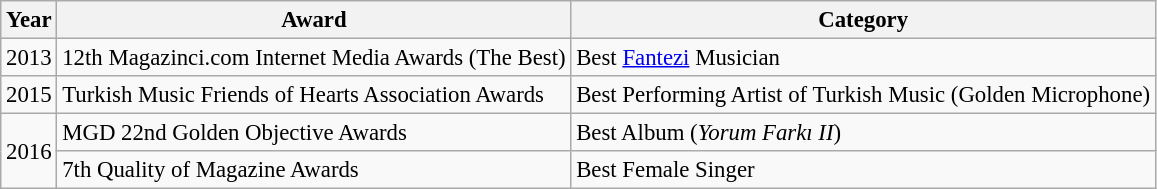<table class="wikitable" style="font-size: 95%;">
<tr>
<th>Year</th>
<th>Award</th>
<th>Category</th>
</tr>
<tr>
<td>2013</td>
<td>12th Magazinci.com Internet Media Awards (The Best)</td>
<td>Best <a href='#'>Fantezi</a> Musician</td>
</tr>
<tr>
<td>2015</td>
<td>Turkish Music Friends of Hearts Association Awards</td>
<td>Best Performing Artist of Turkish Music (Golden Microphone)</td>
</tr>
<tr>
<td rowspan=2>2016</td>
<td>MGD 22nd Golden Objective Awards</td>
<td>Best Album (<em>Yorum Farkı II</em>)</td>
</tr>
<tr>
<td>7th Quality of Magazine Awards</td>
<td>Best Female Singer</td>
</tr>
</table>
